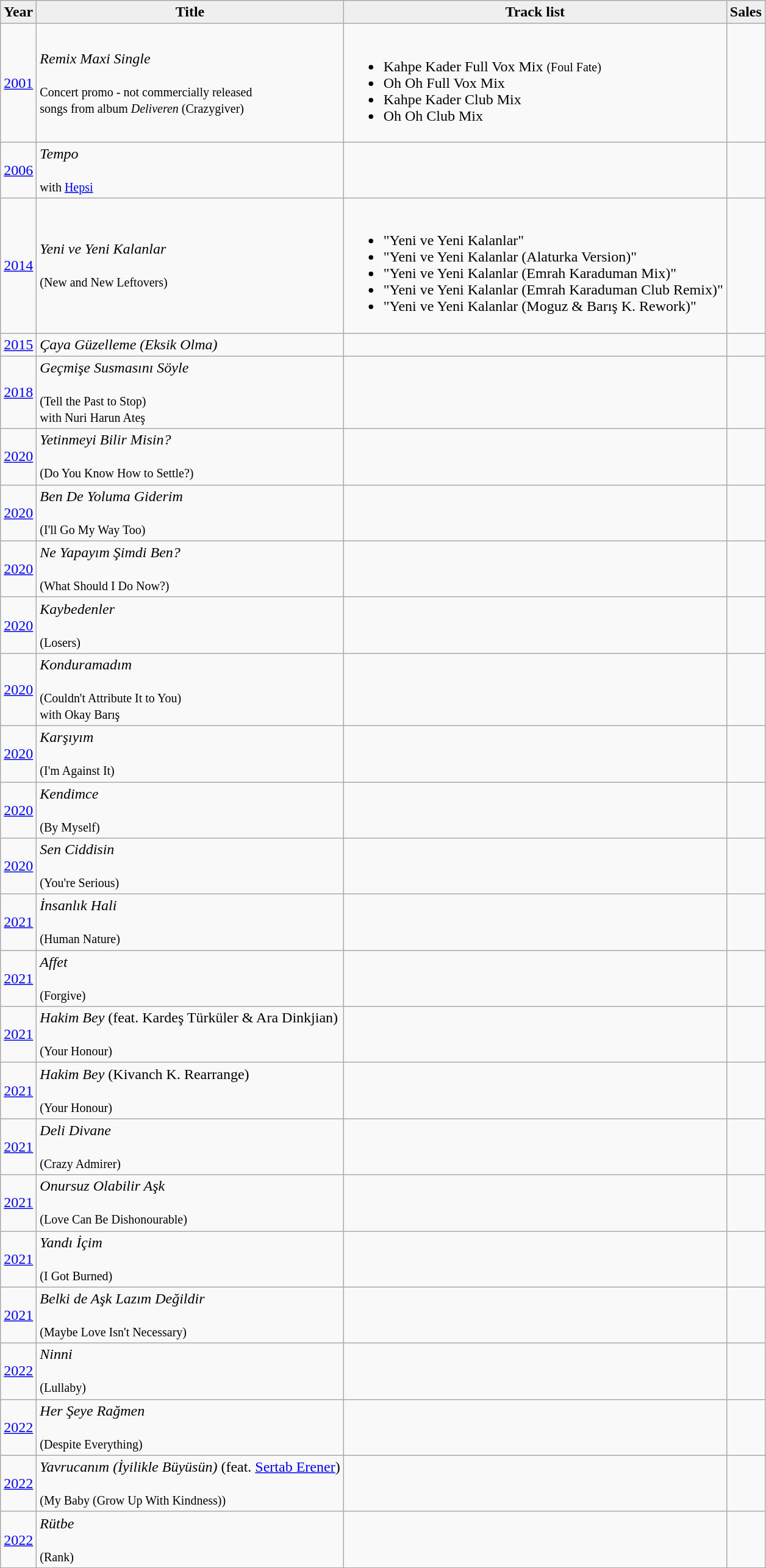<table class="wikitable">
<tr>
<th style="background:#efefef;">Year</th>
<th style="background:#efefef;">Title</th>
<th style="background:#efefef;">Track list</th>
<th style="background:#efefef;">Sales</th>
</tr>
<tr>
<td><a href='#'>2001</a></td>
<td><em>Remix Maxi Single</em><br><br><small>Concert promo - not commercially released</small>
<br><small>songs from album <em>Deliveren</em> (Crazygiver)</small></td>
<td><br><ul><li>Kahpe Kader Full Vox Mix <small>(Foul Fate)</small></li><li>Oh Oh Full Vox Mix</li><li>Kahpe Kader Club Mix</li><li>Oh Oh Club Mix</li></ul></td>
<td></td>
</tr>
<tr>
<td><a href='#'>2006</a></td>
<td><em>Tempo</em><br><br><small>with <a href='#'>Hepsi</a></small></td>
<td></td>
<td></td>
</tr>
<tr>
<td><a href='#'>2014</a></td>
<td><em>Yeni ve Yeni Kalanlar</em><br><br><small>(New and New Leftovers)</small></td>
<td><br><ul><li>"Yeni ve Yeni Kalanlar"</li><li>"Yeni ve Yeni Kalanlar (Alaturka Version)"</li><li>"Yeni ve Yeni Kalanlar (Emrah Karaduman Mix)"</li><li>"Yeni ve Yeni Kalanlar (Emrah Karaduman Club Remix)"</li><li>"Yeni ve Yeni Kalanlar (Moguz & Barış K. Rework)"</li></ul></td>
<td></td>
</tr>
<tr>
<td><a href='#'>2015</a></td>
<td><em>Çaya Güzelleme (Eksik Olma)</em></td>
<td></td>
<td></td>
</tr>
<tr>
<td><a href='#'>2018</a></td>
<td><em>Geçmişe Susmasını Söyle</em><br><br><small>(Tell the Past to Stop)</small>
<br><small>with Nuri Harun Ateş</small></td>
<td></td>
<td></td>
</tr>
<tr>
<td><a href='#'>2020</a></td>
<td><em>Yetinmeyi Bilir Misin?</em><br><br><small>(Do You Know How to Settle?)</small></td>
<td></td>
<td></td>
</tr>
<tr>
<td><a href='#'>2020</a></td>
<td><em>Ben De Yoluma Giderim</em><br><br><small>(I'll Go My Way Too)</small></td>
<td></td>
<td></td>
</tr>
<tr>
<td><a href='#'>2020</a></td>
<td><em>Ne Yapayım Şimdi Ben?</em><br><br><small>(What Should I Do Now?)</small></td>
<td></td>
<td></td>
</tr>
<tr>
<td><a href='#'>2020</a></td>
<td><em>Kaybedenler</em><br><br><small>(Losers)</small></td>
<td></td>
<td></td>
</tr>
<tr>
<td><a href='#'>2020</a></td>
<td><em>Konduramadım</em><br><br><small>(Couldn't Attribute It to You)</small>
<br><small>with Okay Barış</small></td>
<td></td>
<td></td>
</tr>
<tr>
<td><a href='#'>2020</a></td>
<td><em>Karşıyım</em><br><br><small>(I'm Against It)</small></td>
<td></td>
<td></td>
</tr>
<tr>
<td><a href='#'>2020</a></td>
<td><em>Kendimce</em><br><br><small>(By Myself)</small></td>
<td></td>
<td></td>
</tr>
<tr>
<td><a href='#'>2020</a></td>
<td><em>Sen Ciddisin</em><br><br><small>(You're Serious)</small></td>
<td></td>
<td></td>
</tr>
<tr>
<td><a href='#'>2021</a></td>
<td><em>İnsanlık Hali</em><br><br><small>(Human Nature)</small></td>
<td></td>
<td></td>
</tr>
<tr>
<td><a href='#'>2021</a></td>
<td><em>Affet</em><br><br><small>(Forgive)</small></td>
<td></td>
<td></td>
</tr>
<tr>
<td><a href='#'>2021</a></td>
<td><em>Hakim Bey</em> (feat. Kardeş Türküler & Ara Dinkjian)<br><br><small>(Your Honour)</small></td>
<td></td>
<td></td>
</tr>
<tr>
<td><a href='#'>2021</a></td>
<td><em>Hakim Bey</em> (Kivanch K. Rearrange)<br><br><small>(Your Honour)</small></td>
<td></td>
<td></td>
</tr>
<tr>
<td><a href='#'>2021</a></td>
<td><em>Deli Divane</em><br><br><small>(Crazy Admirer)</small></td>
<td></td>
<td></td>
</tr>
<tr>
<td><a href='#'>2021</a></td>
<td><em>Onursuz Olabilir Aşk</em><br><br><small>(Love Can Be Dishonourable)</small></td>
<td></td>
<td></td>
</tr>
<tr>
<td><a href='#'>2021</a></td>
<td><em>Yandı İçim</em><br><br><small>(I Got Burned)</small></td>
<td></td>
<td></td>
</tr>
<tr>
<td><a href='#'>2021</a></td>
<td><em>Belki de Aşk Lazım Değildir</em><br><br><small>(Maybe Love Isn't Necessary)</small></td>
<td></td>
<td></td>
</tr>
<tr>
<td><a href='#'>2022</a></td>
<td><em>Ninni</em><br><br><small>(Lullaby)</small></td>
<td></td>
<td></td>
</tr>
<tr>
<td><a href='#'>2022</a></td>
<td><em>Her Şeye Rağmen</em><br><br><small>(Despite Everything)</small></td>
<td></td>
<td></td>
</tr>
<tr>
<td><a href='#'>2022</a></td>
<td><em>Yavrucanım (İyilikle Büyüsün)</em> (feat. <a href='#'>Sertab Erener</a>)<br><br><small>(My Baby (Grow Up With Kindness))</small></td>
<td></td>
<td></td>
</tr>
<tr>
<td><a href='#'>2022</a></td>
<td><em>Rütbe</em><br><br><small>(Rank)</small></td>
<td></td>
<td></td>
</tr>
<tr>
</tr>
</table>
